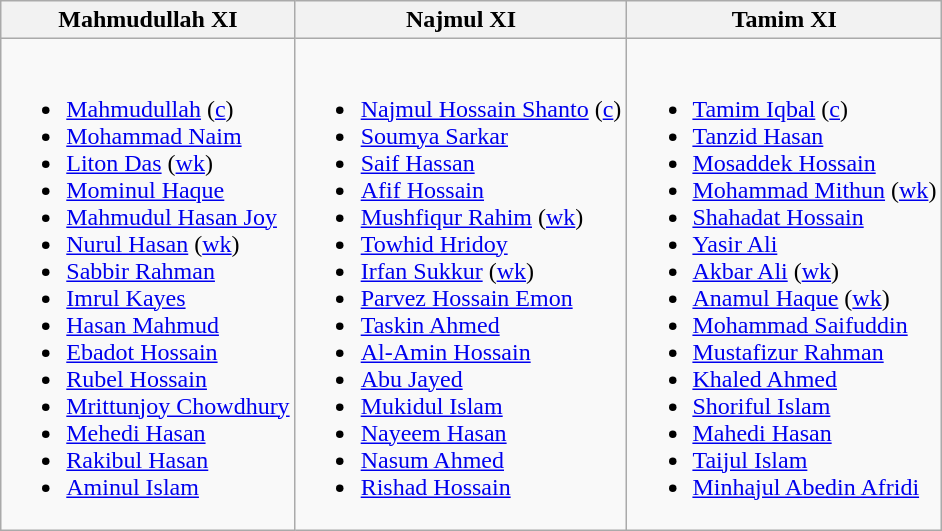<table class="wikitable">
<tr>
<th>Mahmudullah XI</th>
<th>Najmul XI</th>
<th>Tamim XI</th>
</tr>
<tr style="vertical-align:top">
<td><br><ul><li><a href='#'>Mahmudullah</a> (<a href='#'>c</a>)</li><li><a href='#'>Mohammad Naim</a></li><li><a href='#'>Liton Das</a> (<a href='#'>wk</a>)</li><li><a href='#'>Mominul Haque</a></li><li><a href='#'>Mahmudul Hasan Joy</a></li><li><a href='#'>Nurul Hasan</a> (<a href='#'>wk</a>)</li><li><a href='#'>Sabbir Rahman</a></li><li><a href='#'>Imrul Kayes</a></li><li><a href='#'>Hasan Mahmud</a></li><li><a href='#'>Ebadot Hossain</a></li><li><a href='#'>Rubel Hossain</a></li><li><a href='#'>Mrittunjoy Chowdhury</a></li><li><a href='#'>Mehedi Hasan</a></li><li><a href='#'>Rakibul Hasan</a></li><li><a href='#'>Aminul Islam</a></li></ul></td>
<td><br><ul><li><a href='#'>Najmul Hossain Shanto</a> (<a href='#'>c</a>)</li><li><a href='#'>Soumya Sarkar</a></li><li><a href='#'>Saif Hassan</a></li><li><a href='#'>Afif Hossain</a></li><li><a href='#'>Mushfiqur Rahim</a> (<a href='#'>wk</a>)</li><li><a href='#'>Towhid Hridoy</a></li><li><a href='#'>Irfan Sukkur</a> (<a href='#'>wk</a>)</li><li><a href='#'>Parvez Hossain Emon</a></li><li><a href='#'>Taskin Ahmed</a></li><li><a href='#'>Al-Amin Hossain</a></li><li><a href='#'>Abu Jayed</a></li><li><a href='#'>Mukidul Islam</a></li><li><a href='#'>Nayeem Hasan</a></li><li><a href='#'>Nasum Ahmed</a></li><li><a href='#'>Rishad Hossain</a></li></ul></td>
<td><br><ul><li><a href='#'>Tamim Iqbal</a> (<a href='#'>c</a>)</li><li><a href='#'>Tanzid Hasan</a></li><li><a href='#'>Mosaddek Hossain</a></li><li><a href='#'>Mohammad Mithun</a> (<a href='#'>wk</a>)</li><li><a href='#'>Shahadat Hossain</a></li><li><a href='#'>Yasir Ali</a></li><li><a href='#'>Akbar Ali</a> (<a href='#'>wk</a>)</li><li><a href='#'>Anamul Haque</a> (<a href='#'>wk</a>)</li><li><a href='#'>Mohammad Saifuddin</a></li><li><a href='#'>Mustafizur Rahman</a></li><li><a href='#'>Khaled Ahmed</a></li><li><a href='#'>Shoriful Islam</a></li><li><a href='#'>Mahedi Hasan</a></li><li><a href='#'>Taijul Islam</a></li><li><a href='#'>Minhajul Abedin Afridi</a></li></ul></td>
</tr>
</table>
